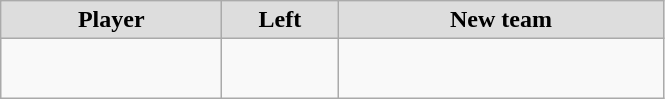<table class="wikitable" style="text-align: center">
<tr align="center"  bgcolor="#dddddd">
<td style="width:140px"><strong>Player</strong></td>
<td style="width:70px"><strong>Left</strong></td>
<td style="width:210px"><strong>New team</strong></td>
</tr>
<tr style="height:40px">
<td></td>
<td style="font-size: 80%"></td>
<td></td>
</tr>
</table>
